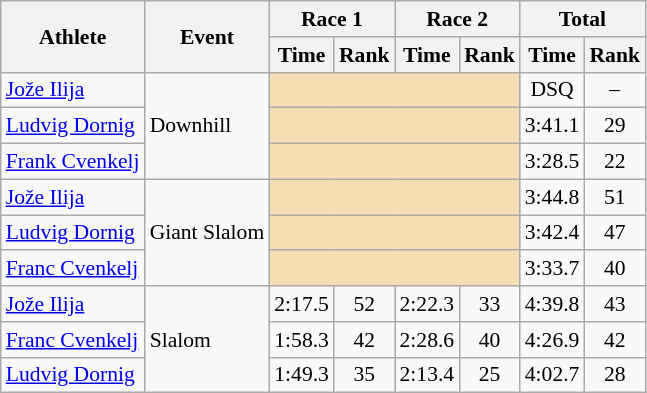<table class="wikitable" style="font-size:90%">
<tr>
<th rowspan="2">Athlete</th>
<th rowspan="2">Event</th>
<th colspan="2">Race 1</th>
<th colspan="2">Race 2</th>
<th colspan="2">Total</th>
</tr>
<tr>
<th>Time</th>
<th>Rank</th>
<th>Time</th>
<th>Rank</th>
<th>Time</th>
<th>Rank</th>
</tr>
<tr>
<td><a href='#'>Jože Ilija</a></td>
<td rowspan="3">Downhill</td>
<td colspan="4" bgcolor="wheat"></td>
<td align="center">DSQ</td>
<td align="center">–</td>
</tr>
<tr>
<td><a href='#'>Ludvig Dornig</a></td>
<td colspan="4" bgcolor="wheat"></td>
<td align="center">3:41.1</td>
<td align="center">29</td>
</tr>
<tr>
<td><a href='#'>Frank Cvenkelj</a></td>
<td colspan="4" bgcolor="wheat"></td>
<td align="center">3:28.5</td>
<td align="center">22</td>
</tr>
<tr>
<td><a href='#'>Jože Ilija</a></td>
<td rowspan="3">Giant Slalom</td>
<td colspan="4" bgcolor="wheat"></td>
<td align="center">3:44.8</td>
<td align="center">51</td>
</tr>
<tr>
<td><a href='#'>Ludvig Dornig</a></td>
<td colspan="4" bgcolor="wheat"></td>
<td align="center">3:42.4</td>
<td align="center">47</td>
</tr>
<tr>
<td><a href='#'>Franc Cvenkelj</a></td>
<td colspan="4" bgcolor="wheat"></td>
<td align="center">3:33.7</td>
<td align="center">40</td>
</tr>
<tr>
<td><a href='#'>Jože Ilija</a></td>
<td rowspan="3">Slalom</td>
<td align="center">2:17.5</td>
<td align="center">52</td>
<td align="center">2:22.3</td>
<td align="center">33</td>
<td align="center">4:39.8</td>
<td align="center">43</td>
</tr>
<tr>
<td><a href='#'>Franc Cvenkelj</a></td>
<td align="center">1:58.3</td>
<td align="center">42</td>
<td align="center">2:28.6</td>
<td align="center">40</td>
<td align="center">4:26.9</td>
<td align="center">42</td>
</tr>
<tr>
<td><a href='#'>Ludvig Dornig</a></td>
<td align="center">1:49.3</td>
<td align="center">35</td>
<td align="center">2:13.4</td>
<td align="center">25</td>
<td align="center">4:02.7</td>
<td align="center">28</td>
</tr>
</table>
